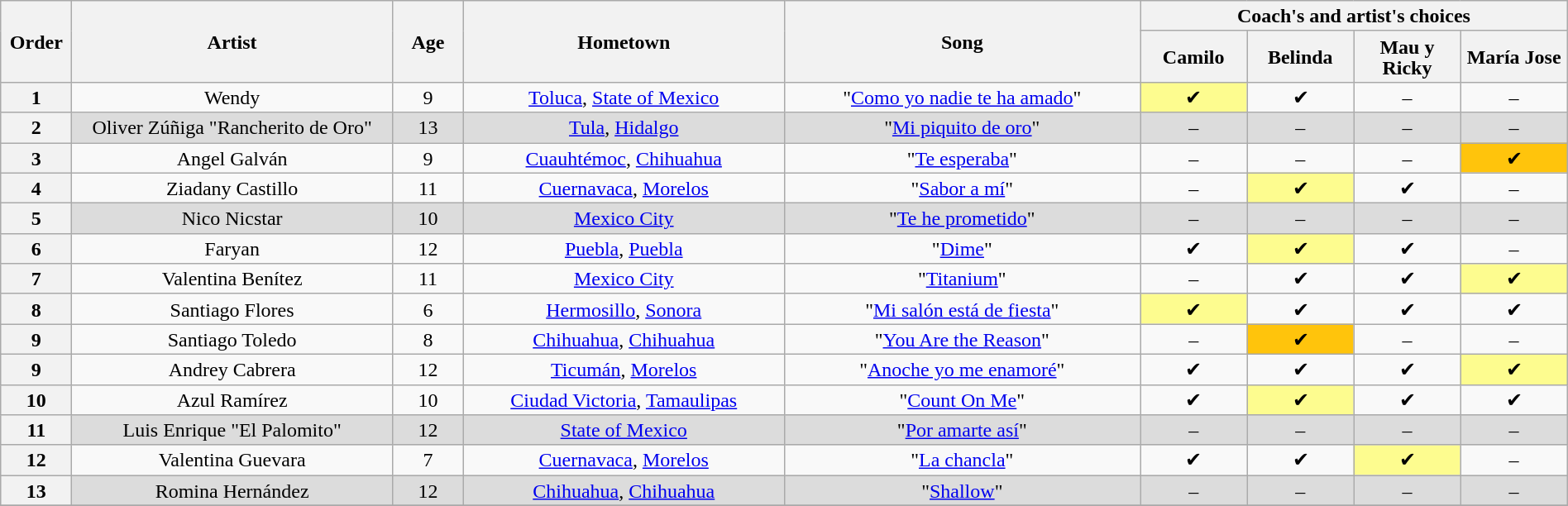<table class="wikitable" style="text-align:center; line-height:17px; width:100%">
<tr>
<th scope="col" rowspan="2" style="width:04%">Order</th>
<th scope="col" rowspan="2" style="width:18%">Artist</th>
<th scope="col" rowspan="2" style="width:04%">Age</th>
<th scope="col" rowspan="2" style="width:18%">Hometown</th>
<th scope="col" rowspan="2" style="width:20%">Song</th>
<th scope="col" colspan="4" style="width:24%">Coach's and artist's choices</th>
</tr>
<tr>
<th style="width:06%">Camilo</th>
<th style="width:06%">Belinda</th>
<th style="width:06%">Mau y Ricky</th>
<th style="width:06%">María Jose</th>
</tr>
<tr>
<th>1</th>
<td>Wendy</td>
<td>9</td>
<td><a href='#'>Toluca</a>, <a href='#'>State of Mexico</a></td>
<td>"<a href='#'>Como yo nadie te ha amado</a>"</td>
<td style="background:#fdfc8f">✔</td>
<td>✔</td>
<td>–</td>
<td>–</td>
</tr>
<tr style="background:#dcdcdc">
<th>2</th>
<td>Oliver Zúñiga "Rancherito de Oro"</td>
<td>13</td>
<td><a href='#'>Tula</a>, <a href='#'>Hidalgo</a></td>
<td>"<a href='#'>Mi piquito de oro</a>"</td>
<td>–</td>
<td>–</td>
<td>–</td>
<td>–</td>
</tr>
<tr>
<th>3</th>
<td>Angel Galván</td>
<td>9</td>
<td><a href='#'>Cuauhtémoc</a>, <a href='#'>Chihuahua</a></td>
<td>"<a href='#'>Te esperaba</a>"</td>
<td>–</td>
<td>–</td>
<td>–</td>
<td style="background:#ffc40c">✔</td>
</tr>
<tr>
<th>4</th>
<td>Ziadany Castillo</td>
<td>11</td>
<td><a href='#'>Cuernavaca</a>, <a href='#'>Morelos</a></td>
<td>"<a href='#'>Sabor a mí</a>"</td>
<td>–</td>
<td style="background:#fdfc8f">✔</td>
<td>✔</td>
<td>–</td>
</tr>
<tr style="background:#dcdcdc">
<th>5</th>
<td>Nico Nicstar</td>
<td>10</td>
<td><a href='#'>Mexico City</a></td>
<td>"<a href='#'>Te he prometido</a>"</td>
<td>–</td>
<td>–</td>
<td>–</td>
<td>–</td>
</tr>
<tr>
<th>6</th>
<td>Faryan</td>
<td>12</td>
<td><a href='#'>Puebla</a>, <a href='#'>Puebla</a></td>
<td>"<a href='#'>Dime</a>"</td>
<td>✔</td>
<td style="background:#fdfc8f">✔</td>
<td>✔</td>
<td>–</td>
</tr>
<tr>
<th>7</th>
<td>Valentina Benítez</td>
<td>11</td>
<td><a href='#'>Mexico City</a></td>
<td>"<a href='#'>Titanium</a>"</td>
<td>–</td>
<td>✔</td>
<td>✔</td>
<td style="background:#fdfc8f">✔</td>
</tr>
<tr>
<th>8</th>
<td>Santiago Flores</td>
<td>6</td>
<td><a href='#'>Hermosillo</a>, <a href='#'>Sonora</a></td>
<td>"<a href='#'>Mi salón está de fiesta</a>"</td>
<td style="background:#fdfc8f">✔</td>
<td>✔</td>
<td>✔</td>
<td>✔</td>
</tr>
<tr>
<th>9</th>
<td>Santiago Toledo</td>
<td>8</td>
<td><a href='#'>Chihuahua</a>, <a href='#'>Chihuahua</a></td>
<td>"<a href='#'>You Are the Reason</a>"</td>
<td>–</td>
<td style="background:#ffc40c">✔</td>
<td>–</td>
<td>–</td>
</tr>
<tr>
<th>9</th>
<td>Andrey Cabrera</td>
<td>12</td>
<td><a href='#'>Ticumán</a>, <a href='#'>Morelos</a></td>
<td>"<a href='#'>Anoche yo me enamoré</a>"</td>
<td>✔</td>
<td>✔</td>
<td>✔</td>
<td style="background:#fdfc8f">✔</td>
</tr>
<tr>
<th>10</th>
<td>Azul Ramírez</td>
<td>10</td>
<td><a href='#'>Ciudad Victoria</a>, <a href='#'>Tamaulipas</a></td>
<td>"<a href='#'>Count On Me</a>"</td>
<td>✔</td>
<td style="background:#fdfc8f">✔</td>
<td>✔</td>
<td>✔</td>
</tr>
<tr style="background:#dcdcdc">
<th>11</th>
<td>Luis Enrique "El Palomito"</td>
<td>12</td>
<td><a href='#'>State of Mexico</a></td>
<td>"<a href='#'>Por amarte así</a>"</td>
<td>–</td>
<td>–</td>
<td>–</td>
<td>–</td>
</tr>
<tr>
<th>12</th>
<td>Valentina Guevara</td>
<td>7</td>
<td><a href='#'>Cuernavaca</a>, <a href='#'>Morelos</a></td>
<td>"<a href='#'>La chancla</a>"</td>
<td>✔</td>
<td>✔</td>
<td style="background:#fdfc8f">✔</td>
<td>–</td>
</tr>
<tr style="background:#dcdcdc">
<th>13</th>
<td>Romina Hernández</td>
<td>12</td>
<td><a href='#'>Chihuahua</a>, <a href='#'>Chihuahua</a></td>
<td>"<a href='#'>Shallow</a>"</td>
<td>–</td>
<td>–</td>
<td>–</td>
<td>–</td>
</tr>
<tr>
</tr>
</table>
